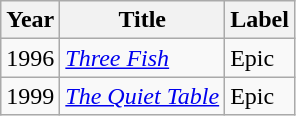<table class="wikitable">
<tr>
<th><strong>Year</strong></th>
<th><strong>Title</strong></th>
<th><strong>Label</strong></th>
</tr>
<tr>
<td>1996</td>
<td><em><a href='#'>Three Fish</a></em></td>
<td>Epic</td>
</tr>
<tr>
<td>1999</td>
<td><em><a href='#'>The Quiet Table</a></em></td>
<td>Epic</td>
</tr>
</table>
